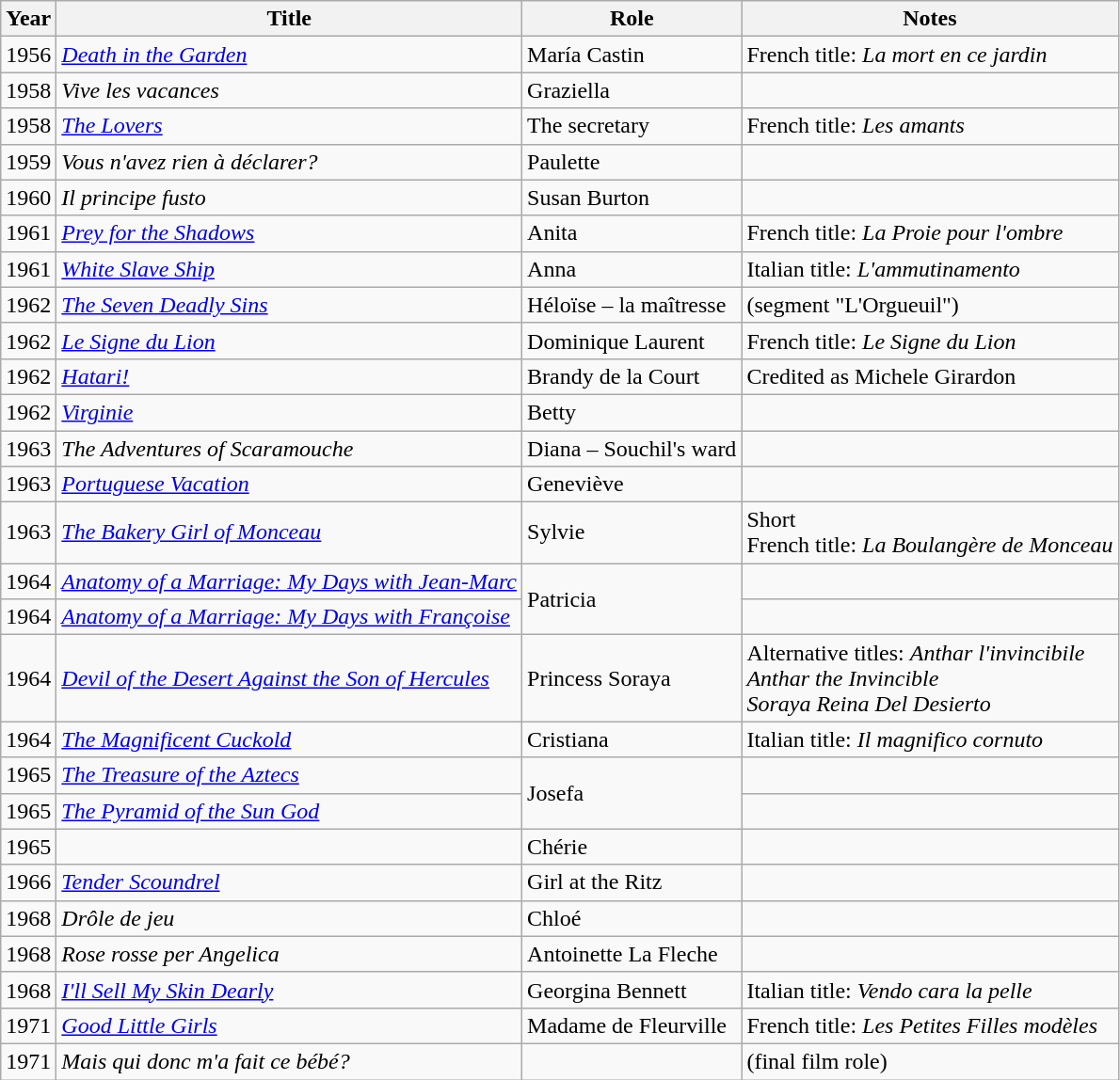<table class="wikitable sortable">
<tr>
<th>Year</th>
<th>Title</th>
<th>Role</th>
<th class="unsortable">Notes</th>
</tr>
<tr>
<td>1956</td>
<td><em><a href='#'>Death in the Garden</a></em></td>
<td>María Castin</td>
<td>French title: <em>La mort en ce jardin</em></td>
</tr>
<tr>
<td>1958</td>
<td><em>Vive les vacances</em></td>
<td>Graziella</td>
<td></td>
</tr>
<tr>
<td>1958</td>
<td><em><a href='#'>The Lovers</a></em></td>
<td>The secretary</td>
<td>French title: <em>Les amants</em></td>
</tr>
<tr>
<td>1959</td>
<td><em>Vous n'avez rien à déclarer?</em></td>
<td>Paulette</td>
<td></td>
</tr>
<tr>
<td>1960</td>
<td><em>Il principe fusto</em></td>
<td>Susan Burton</td>
<td></td>
</tr>
<tr>
<td>1961</td>
<td><em><a href='#'>Prey for the Shadows</a></em></td>
<td>Anita</td>
<td>French title: <em>La Proie pour l'ombre</em></td>
</tr>
<tr>
<td>1961</td>
<td><em><a href='#'>White Slave Ship</a></em></td>
<td>Anna</td>
<td>Italian title: <em>L'ammutinamento</em></td>
</tr>
<tr>
<td>1962</td>
<td><em><a href='#'>The Seven Deadly Sins</a></em></td>
<td>Héloïse – la maîtresse</td>
<td>(segment "L'Orgueuil")</td>
</tr>
<tr>
<td>1962</td>
<td><em><a href='#'>Le Signe du Lion</a></em></td>
<td>Dominique Laurent</td>
<td>French title: <em>Le Signe du Lion</em></td>
</tr>
<tr>
<td>1962</td>
<td><em><a href='#'>Hatari!</a></em></td>
<td>Brandy de la Court</td>
<td>Credited as Michele Girardon</td>
</tr>
<tr>
<td>1962</td>
<td><em><a href='#'>Virginie</a></em></td>
<td>Betty</td>
<td></td>
</tr>
<tr>
<td>1963</td>
<td><em>The Adventures of Scaramouche</em></td>
<td>Diana – Souchil's ward</td>
<td></td>
</tr>
<tr>
<td>1963</td>
<td><em><a href='#'>Portuguese Vacation</a></em></td>
<td>Geneviève</td>
<td></td>
</tr>
<tr>
<td>1963</td>
<td><em><a href='#'>The Bakery Girl of Monceau</a></em></td>
<td>Sylvie</td>
<td>Short<br>French title: <em>La Boulangère de Monceau</em></td>
</tr>
<tr>
<td>1964</td>
<td><em><a href='#'>Anatomy of a Marriage: My Days with Jean-Marc</a></em></td>
<td rowspan="2">Patricia</td>
<td></td>
</tr>
<tr>
<td>1964</td>
<td><em><a href='#'>Anatomy of a Marriage: My Days with Françoise</a></em></td>
<td></td>
</tr>
<tr>
<td>1964</td>
<td><em><a href='#'>Devil of the Desert Against the Son of Hercules</a></em></td>
<td>Princess Soraya</td>
<td>Alternative titles: <em>Anthar l'invincibile</em><br><em>Anthar the Invincible</em><br><em>Soraya Reina Del Desierto</em></td>
</tr>
<tr>
<td>1964</td>
<td><em><a href='#'>The Magnificent Cuckold</a></em></td>
<td>Cristiana</td>
<td>Italian title: <em>Il magnifico cornuto</em></td>
</tr>
<tr>
<td>1965</td>
<td><em><a href='#'>The Treasure of the Aztecs</a></em></td>
<td rowspan="2">Josefa</td>
<td></td>
</tr>
<tr>
<td>1965</td>
<td><em><a href='#'>The Pyramid of the Sun God</a></em></td>
<td></td>
</tr>
<tr>
<td>1965</td>
<td><em></em></td>
<td>Chérie</td>
<td></td>
</tr>
<tr>
<td>1966</td>
<td><em><a href='#'>Tender Scoundrel</a></em></td>
<td>Girl at the Ritz</td>
<td></td>
</tr>
<tr>
<td>1968</td>
<td><em>Drôle de jeu</em></td>
<td>Chloé</td>
<td></td>
</tr>
<tr>
<td>1968</td>
<td><em>Rose rosse per Angelica</em></td>
<td>Antoinette La Fleche</td>
<td></td>
</tr>
<tr>
<td>1968</td>
<td><em><a href='#'>I'll Sell My Skin Dearly</a></em></td>
<td>Georgina Bennett</td>
<td>Italian title: <em>Vendo cara la pelle</em></td>
</tr>
<tr>
<td>1971</td>
<td><em><a href='#'>Good Little Girls</a></em></td>
<td>Madame de Fleurville</td>
<td>French title: <em>Les Petites Filles modèles</em></td>
</tr>
<tr>
<td>1971</td>
<td><em>Mais qui donc m'a fait ce bébé?</em></td>
<td></td>
<td>(final film role)</td>
</tr>
</table>
